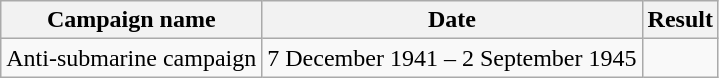<table class="wikitable sortable">
<tr>
<th scope="col">Campaign name</th>
<th scope="col">Date</th>
<th scope="col">Result</th>
</tr>
<tr>
<td scope=row align=center>Anti-submarine campaign</td>
<td align=center>7 December 1941 – 2 September 1945</td>
<td align=center></td>
</tr>
</table>
